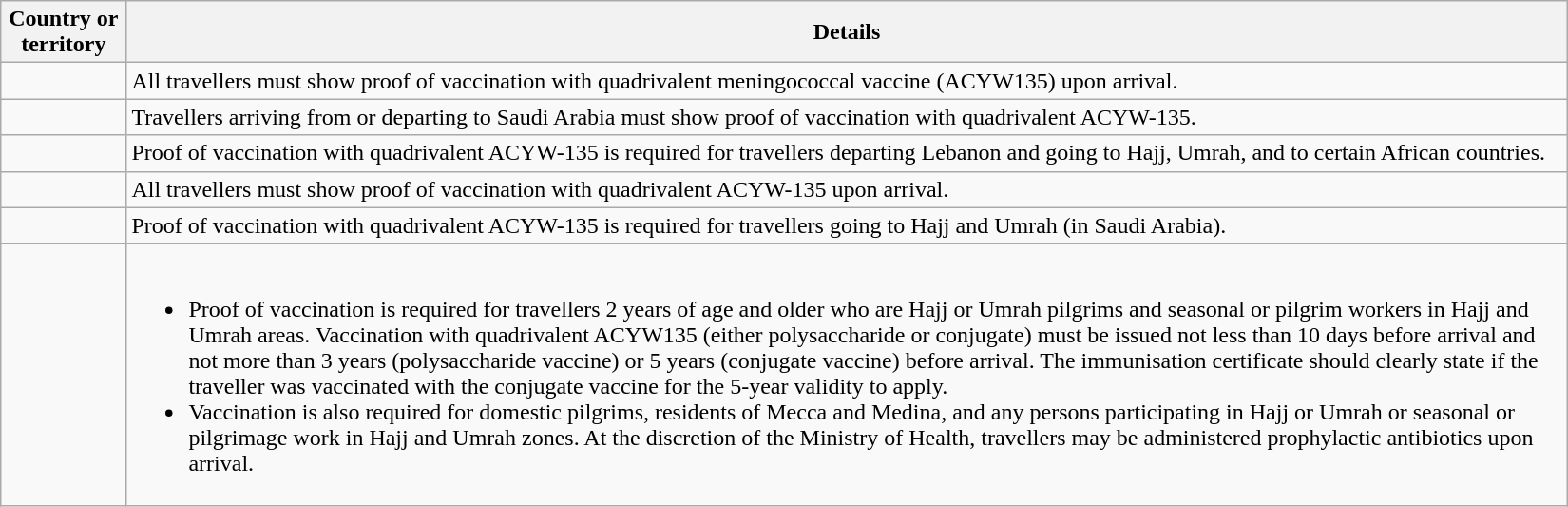<table class="wikitable sortable" style="text-align:left;" align="left" width=1100>
<tr>
<th>Country or territory</th>
<th>Details</th>
</tr>
<tr>
<td></td>
<td>All travellers must show proof of vaccination with quadrivalent meningococcal vaccine (ACYW135) upon arrival.</td>
</tr>
<tr>
<td></td>
<td>Travellers arriving from or departing to Saudi Arabia must show proof of vaccination with quadrivalent ACYW-135.</td>
</tr>
<tr>
<td></td>
<td>Proof of vaccination with quadrivalent ACYW-135 is required for travellers departing Lebanon and going to Hajj, Umrah, and to certain African countries.</td>
</tr>
<tr>
<td></td>
<td>All travellers must show proof of vaccination with quadrivalent ACYW-135 upon arrival.</td>
</tr>
<tr>
<td></td>
<td>Proof of vaccination with quadrivalent ACYW-135 is required for travellers going to Hajj and Umrah (in Saudi Arabia).</td>
</tr>
<tr>
<td></td>
<td><br><ul><li>Proof of vaccination is required for travellers 2 years of age and older who are Hajj or Umrah pilgrims and seasonal or pilgrim workers in Hajj and Umrah areas. Vaccination with quadrivalent ACYW135 (either polysaccharide or conjugate) must be issued not less than 10 days before arrival and not more than 3 years (polysaccharide vaccine) or 5 years (conjugate vaccine) before arrival. The immunisation certificate should clearly state if the traveller was vaccinated with the conjugate vaccine for the 5-year validity to apply.</li><li>Vaccination is also required for domestic pilgrims, residents of Mecca and Medina, and any persons participating in Hajj or Umrah or seasonal or pilgrimage work in Hajj and Umrah zones. At the discretion of the Ministry of Health, travellers may be administered prophylactic antibiotics upon arrival.</li></ul></td>
</tr>
</table>
